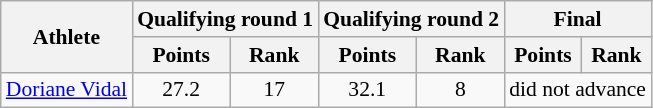<table class="wikitable" style="font-size:90%">
<tr>
<th rowspan="2">Athlete</th>
<th colspan="2">Qualifying round 1</th>
<th colspan="2">Qualifying round 2</th>
<th colspan="2">Final</th>
</tr>
<tr>
<th>Points</th>
<th>Rank</th>
<th>Points</th>
<th>Rank</th>
<th>Points</th>
<th>Rank</th>
</tr>
<tr>
<td><a href='#'>Doriane Vidal</a></td>
<td align="center">27.2</td>
<td align="center">17</td>
<td align="center">32.1</td>
<td align="center">8</td>
<td colspan="2">did not advance</td>
</tr>
</table>
